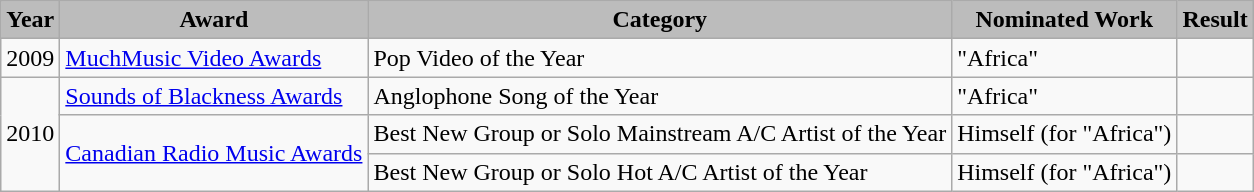<table class="wikitable">
<tr style="background:#ccc; text-align:center;">
<th style="background:#bcbcbc;">Year</th>
<th style="background:#bcbcbc;">Award</th>
<th style="background:#bcbcbc;">Category</th>
<th style="background:#bcbcbc;">Nominated Work</th>
<th style="background:#bcbcbc;">Result</th>
</tr>
<tr>
<td>2009</td>
<td><a href='#'>MuchMusic Video Awards</a></td>
<td>Pop Video of the Year</td>
<td>"Africa"</td>
<td></td>
</tr>
<tr>
<td rowspan=3>2010</td>
<td><a href='#'>Sounds of Blackness Awards</a></td>
<td>Anglophone Song of the Year</td>
<td>"Africa"</td>
<td></td>
</tr>
<tr>
<td rowspan=2><a href='#'>Canadian Radio Music Awards</a></td>
<td>Best New Group or Solo Mainstream A/C Artist of the Year</td>
<td>Himself (for "Africa")</td>
<td></td>
</tr>
<tr>
<td>Best New Group or Solo Hot A/C Artist of the Year</td>
<td>Himself (for "Africa")</td>
<td></td>
</tr>
</table>
